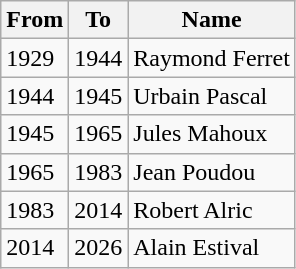<table class="wikitable">
<tr>
<th>From</th>
<th>To</th>
<th>Name</th>
</tr>
<tr>
<td>1929</td>
<td>1944</td>
<td>Raymond Ferret</td>
</tr>
<tr>
<td>1944</td>
<td>1945</td>
<td>Urbain Pascal</td>
</tr>
<tr>
<td>1945</td>
<td>1965</td>
<td>Jules Mahoux</td>
</tr>
<tr>
<td>1965</td>
<td>1983</td>
<td>Jean Poudou</td>
</tr>
<tr>
<td>1983</td>
<td>2014</td>
<td>Robert Alric</td>
</tr>
<tr>
<td>2014</td>
<td>2026</td>
<td>Alain Estival</td>
</tr>
</table>
